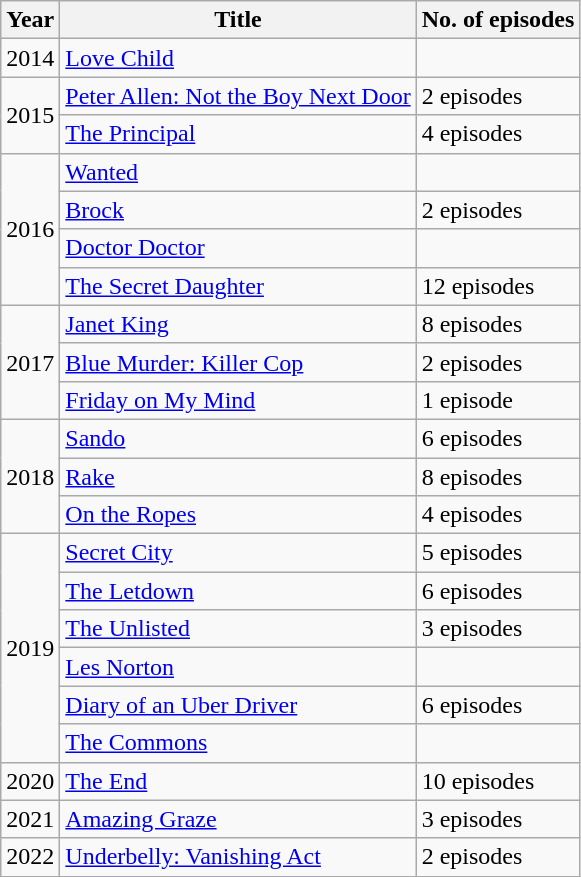<table class="wikitable">
<tr>
<th>Year</th>
<th>Title</th>
<th>No. of episodes</th>
</tr>
<tr>
<td>2014</td>
<td><a href='#'>Love Child</a></td>
<td></td>
</tr>
<tr>
<td rowspan="2">2015</td>
<td><a href='#'>Peter Allen: Not the Boy Next Door</a></td>
<td>2 episodes</td>
</tr>
<tr>
<td><a href='#'>The Principal</a></td>
<td>4 episodes</td>
</tr>
<tr>
<td rowspan="4">2016</td>
<td><a href='#'>Wanted</a></td>
<td></td>
</tr>
<tr>
<td><a href='#'>Brock</a></td>
<td>2 episodes</td>
</tr>
<tr>
<td><a href='#'>Doctor Doctor</a></td>
<td></td>
</tr>
<tr>
<td><a href='#'>The Secret Daughter</a></td>
<td>12 episodes</td>
</tr>
<tr>
<td rowspan="3">2017</td>
<td><a href='#'>Janet King</a></td>
<td>8 episodes</td>
</tr>
<tr>
<td><a href='#'>Blue Murder: Killer Cop</a></td>
<td>2 episodes</td>
</tr>
<tr>
<td><a href='#'>Friday on My Mind</a></td>
<td>1 episode</td>
</tr>
<tr>
<td rowspan="3">2018</td>
<td><a href='#'>Sando</a></td>
<td>6 episodes</td>
</tr>
<tr>
<td><a href='#'>Rake</a></td>
<td>8 episodes</td>
</tr>
<tr>
<td><a href='#'>On the Ropes</a></td>
<td>4 episodes</td>
</tr>
<tr>
<td rowspan="6">2019</td>
<td><a href='#'>Secret City</a></td>
<td>5 episodes</td>
</tr>
<tr>
<td><a href='#'>The Letdown</a></td>
<td>6 episodes</td>
</tr>
<tr>
<td><a href='#'>The Unlisted</a></td>
<td>3 episodes</td>
</tr>
<tr>
<td><a href='#'>Les Norton</a></td>
<td></td>
</tr>
<tr>
<td><a href='#'>Diary of an Uber Driver</a></td>
<td>6 episodes</td>
</tr>
<tr>
<td><a href='#'>The Commons</a></td>
<td></td>
</tr>
<tr>
<td>2020</td>
<td><a href='#'>The End</a></td>
<td>10 episodes</td>
</tr>
<tr>
<td>2021</td>
<td><a href='#'>Amazing Graze</a></td>
<td>3 episodes</td>
</tr>
<tr>
<td>2022</td>
<td><a href='#'>Underbelly: Vanishing Act</a></td>
<td>2 episodes</td>
</tr>
</table>
